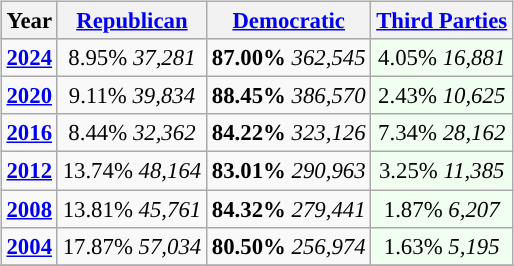<table class="wikitable" style="float:right; font-size:95%;">
<tr bgcolor=lightgrey>
<th>Year</th>
<th><a href='#'>Republican</a></th>
<th><a href='#'>Democratic</a></th>
<th><a href='#'>Third Parties</a></th>
</tr>
<tr>
<td style="text-align:center; "><strong><a href='#'>2024</a></strong></td>
<td style="text-align:center; ">8.95% <em>37,281</em></td>
<td style="text-align:center; "><strong>87.00%</strong> <em>362,545</em></td>
<td style="text-align:center; background:honeyDew;">4.05% <em>16,881</em></td>
</tr>
<tr>
<td style="text-align:center; "><strong><a href='#'>2020</a></strong></td>
<td style="text-align:center; ">9.11% <em>39,834</em></td>
<td style="text-align:center; "><strong>88.45%</strong> <em>386,570</em></td>
<td style="text-align:center; background:honeyDew;">2.43% <em>10,625</em></td>
</tr>
<tr>
<td style="text-align:center; "><strong><a href='#'>2016</a></strong></td>
<td style="text-align:center; ">8.44% <em>32,362</em></td>
<td style="text-align:center; "><strong>84.22%</strong> <em>323,126</em></td>
<td style="text-align:center; background:honeyDew;">7.34% <em>28,162</em></td>
</tr>
<tr>
<td style="text-align:center; "><strong><a href='#'>2012</a></strong></td>
<td style="text-align:center; ">13.74% <em>48,164</em></td>
<td style="text-align:center; "><strong>83.01%</strong> <em>290,963</em></td>
<td style="text-align:center; background:honeyDew;">3.25% <em>11,385</em></td>
</tr>
<tr>
<td style="text-align:center; "><strong><a href='#'>2008</a></strong></td>
<td style="text-align:center; ">13.81% <em>45,761</em></td>
<td style="text-align:center; "><strong>84.32%</strong> <em>279,441</em></td>
<td style="text-align:center; background:honeyDew;">1.87% <em>6,207</em></td>
</tr>
<tr>
<td style="text-align:center; "><strong><a href='#'>2004</a></strong></td>
<td style="text-align:center; ">17.87% <em>57,034</em></td>
<td style="text-align:center; "><strong>80.50%</strong> <em>256,974</em></td>
<td style="text-align:center; background:honeyDew;">1.63% <em>5,195</em></td>
</tr>
<tr>
</tr>
</table>
